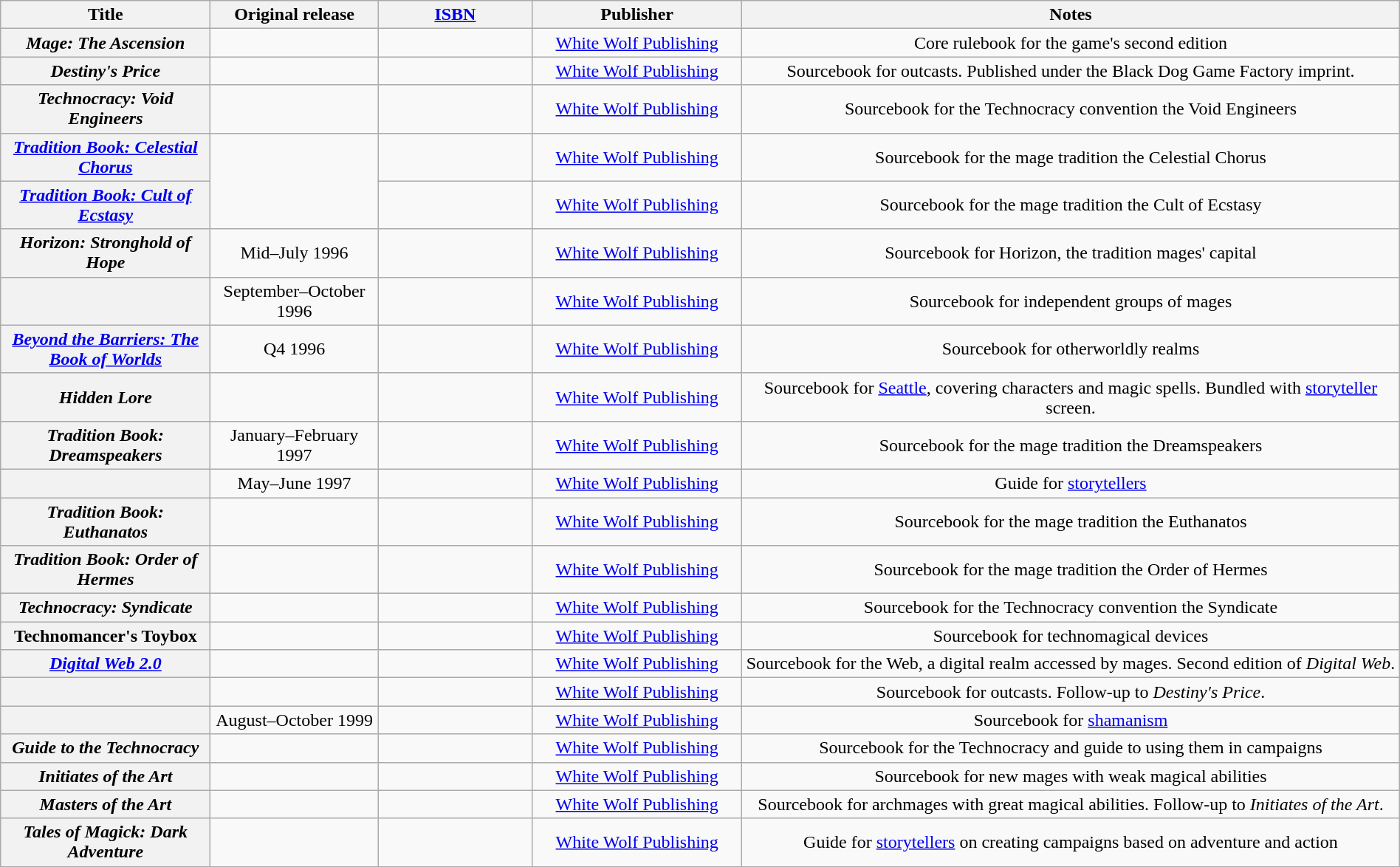<table class="wikitable sortable plainrowheaders" style="width: 100%;">
<tr>
<th scope="col" style="width:15%;">Title</th>
<th scope="col" style="width:12%;">Original release </th>
<th scope="col" style="width:11%;"><a href='#'>ISBN</a></th>
<th scope="col" style="width:15%;">Publisher</th>
<th scope="col" style="width:47%;">Notes</th>
</tr>
<tr style="text-align: center;">
<th scope="row" style="text-align:center;"><em>Mage: The Ascension</em></th>
<td></td>
<td></td>
<td><a href='#'>White Wolf Publishing</a></td>
<td>Core rulebook for the game's second edition</td>
</tr>
<tr style="text-align: center;">
<th scope="row" style="text-align:center;"><em>Destiny's Price</em></th>
<td></td>
<td></td>
<td><a href='#'>White Wolf Publishing</a></td>
<td>Sourcebook for outcasts. Published under the Black Dog Game Factory imprint.</td>
</tr>
<tr style="text-align: center;">
<th scope="row" style="text-align:center;"><em>Technocracy: Void Engineers</em></th>
<td></td>
<td></td>
<td><a href='#'>White Wolf Publishing</a></td>
<td>Sourcebook for the Technocracy convention the Void Engineers</td>
</tr>
<tr style="text-align: center;">
<th scope="row" style="text-align:center;"><em><a href='#'>Tradition Book: Celestial Chorus</a></em></th>
<td rowspan="2"></td>
<td></td>
<td><a href='#'>White Wolf Publishing</a></td>
<td>Sourcebook for the mage tradition the Celestial Chorus</td>
</tr>
<tr style="text-align: center;">
<th scope="row" style="text-align:center;"><em><a href='#'>Tradition Book: Cult of Ecstasy</a></em></th>
<td></td>
<td><a href='#'>White Wolf Publishing</a></td>
<td>Sourcebook for the mage tradition the Cult of Ecstasy</td>
</tr>
<tr style="text-align: center;">
<th scope="row" style="text-align:center;"><em>Horizon: Stronghold of Hope</em></th>
<td>Mid–July 1996</td>
<td></td>
<td><a href='#'>White Wolf Publishing</a></td>
<td>Sourcebook for Horizon, the tradition mages' capital</td>
</tr>
<tr style="text-align: center;">
<th scope="row" style="text-align:center;"></th>
<td>September–October 1996</td>
<td></td>
<td><a href='#'>White Wolf Publishing</a></td>
<td>Sourcebook for independent groups of mages</td>
</tr>
<tr style="text-align: center;">
<th scope="row" style="text-align:center;"><em><a href='#'>Beyond the Barriers: The Book of Worlds</a></em></th>
<td>Q4 1996</td>
<td></td>
<td><a href='#'>White Wolf Publishing</a></td>
<td>Sourcebook for otherworldly realms</td>
</tr>
<tr style="text-align: center;">
<th scope="row" style="text-align:center;"><em>Hidden Lore</em></th>
<td></td>
<td></td>
<td><a href='#'>White Wolf Publishing</a></td>
<td>Sourcebook for <a href='#'>Seattle</a>, covering characters and magic spells. Bundled with <a href='#'>storyteller</a> screen.</td>
</tr>
<tr style="text-align: center;">
<th scope="row" style="text-align:center;"><em>Tradition Book: Dreamspeakers</em></th>
<td>January–February 1997</td>
<td></td>
<td><a href='#'>White Wolf Publishing</a></td>
<td>Sourcebook for the mage tradition the Dreamspeakers</td>
</tr>
<tr style="text-align: center;">
<th scope="row" style="text-align:center;"></th>
<td>May–June 1997</td>
<td></td>
<td><a href='#'>White Wolf Publishing</a></td>
<td>Guide for <a href='#'>storytellers</a></td>
</tr>
<tr style="text-align: center;">
<th scope="row" style="text-align:center;"><em>Tradition Book: Euthanatos</em></th>
<td></td>
<td></td>
<td><a href='#'>White Wolf Publishing</a></td>
<td>Sourcebook for the mage tradition the Euthanatos</td>
</tr>
<tr style="text-align: center;">
<th scope="row" style="text-align:center;"><em>Tradition Book: Order of Hermes</em></th>
<td></td>
<td></td>
<td><a href='#'>White Wolf Publishing</a></td>
<td>Sourcebook for the mage tradition the Order of Hermes</td>
</tr>
<tr style="text-align: center;">
<th scope="row" style="text-align:center;"><em>Technocracy: Syndicate</em></th>
<td></td>
<td></td>
<td><a href='#'>White Wolf Publishing</a></td>
<td>Sourcebook for the Technocracy convention the Syndicate</td>
</tr>
<tr style="text-align: center;">
<th scope="row" style="text-align:center;">Technomancer's Toybox</th>
<td></td>
<td></td>
<td><a href='#'>White Wolf Publishing</a></td>
<td>Sourcebook for technomagical devices</td>
</tr>
<tr style="text-align: center;">
<th scope="row" style="text-align:center;"><em><a href='#'>Digital Web 2.0</a></em></th>
<td></td>
<td></td>
<td><a href='#'>White Wolf Publishing</a></td>
<td>Sourcebook for the Web, a digital realm accessed by mages. Second edition of <em>Digital Web</em>.</td>
</tr>
<tr style="text-align: center;">
<th scope="row" style="text-align:center;"></th>
<td></td>
<td></td>
<td><a href='#'>White Wolf Publishing</a></td>
<td>Sourcebook for outcasts. Follow-up to <em>Destiny's Price</em>.</td>
</tr>
<tr style="text-align: center;">
<th scope="row" style="text-align:center;"></th>
<td>August–October 1999</td>
<td></td>
<td><a href='#'>White Wolf Publishing</a></td>
<td>Sourcebook for <a href='#'>shamanism</a></td>
</tr>
<tr style="text-align: center;">
<th scope="row" style="text-align:center;"><em>Guide to the Technocracy</em></th>
<td></td>
<td></td>
<td><a href='#'>White Wolf Publishing</a></td>
<td>Sourcebook for the Technocracy and guide to using them in campaigns</td>
</tr>
<tr style="text-align: center;">
<th scope="row" style="text-align:center;"><em>Initiates of the Art</em></th>
<td></td>
<td></td>
<td><a href='#'>White Wolf Publishing</a></td>
<td>Sourcebook for new mages with weak magical abilities</td>
</tr>
<tr style="text-align: center;">
<th scope="row" style="text-align:center;"><em>Masters of the Art</em></th>
<td></td>
<td></td>
<td><a href='#'>White Wolf Publishing</a></td>
<td>Sourcebook for archmages with great magical abilities. Follow-up to <em>Initiates of the Art</em>.</td>
</tr>
<tr style="text-align: center;">
<th scope="row" style="text-align:center;"><em>Tales of Magick: Dark Adventure</em></th>
<td></td>
<td></td>
<td><a href='#'>White Wolf Publishing</a></td>
<td>Guide for <a href='#'>storytellers</a> on creating campaigns based on adventure and action</td>
</tr>
</table>
